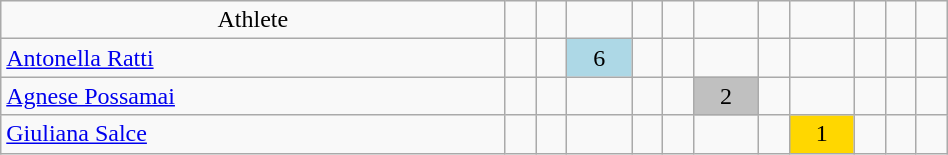<table class="wikitable" style="text-align: center; font-size:100%" width=50%">
<tr>
<td>Athlete</td>
<td></td>
<td></td>
<td></td>
<td></td>
<td></td>
<td></td>
<td></td>
<td></td>
<td></td>
<td></td>
<td></td>
</tr>
<tr>
<td align=left><a href='#'>Antonella Ratti</a></td>
<td></td>
<td></td>
<td bgcolor=lightblue>6</td>
<td></td>
<td></td>
<td></td>
<td></td>
<td></td>
<td></td>
<td></td>
<td></td>
</tr>
<tr>
<td align=left><a href='#'>Agnese Possamai</a></td>
<td></td>
<td></td>
<td></td>
<td></td>
<td></td>
<td bgcolor=silver>2</td>
<td></td>
<td></td>
<td></td>
<td></td>
<td></td>
</tr>
<tr>
<td align=left><a href='#'>Giuliana Salce</a></td>
<td></td>
<td></td>
<td></td>
<td></td>
<td></td>
<td></td>
<td></td>
<td bgcolor=gold>1</td>
<td></td>
<td></td>
<td></td>
</tr>
</table>
